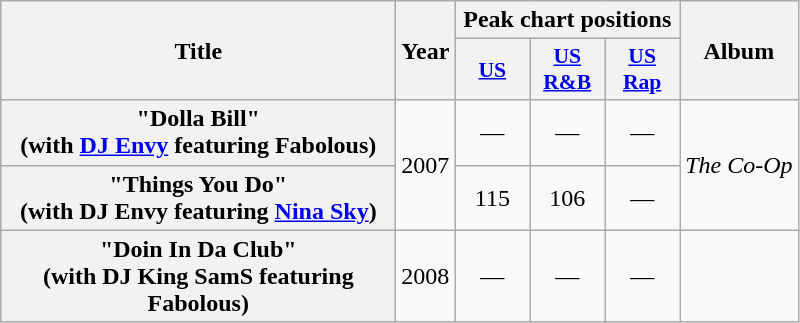<table class="wikitable plainrowheaders" style="text-align:center;">
<tr>
<th scope="col" rowspan="2" style="width:16em;">Title</th>
<th scope="col" rowspan="2">Year</th>
<th scope="col" colspan="3">Peak chart positions</th>
<th scope="col" rowspan="2">Album</th>
</tr>
<tr>
<th style="width:3em; font-size:90%"><a href='#'>US</a><br></th>
<th style="width:3em; font-size:90%"><a href='#'>US<br>R&B</a><br></th>
<th style="width:3em; font-size:90%"><a href='#'>US<br>Rap</a><br></th>
</tr>
<tr>
<th scope="row">"Dolla Bill"<br><span>(with <a href='#'>DJ Envy</a> featuring Fabolous)</span></th>
<td rowspan="2">2007</td>
<td>—</td>
<td>—</td>
<td>—</td>
<td rowspan="2"><em>The Co-Op</em></td>
</tr>
<tr>
<th scope="row">"Things You Do" <br><span>(with DJ Envy featuring <a href='#'>Nina Sky</a>)</span></th>
<td>115</td>
<td>106</td>
<td>—</td>
</tr>
<tr>
<th scope="row">"Doin In Da Club"<br><span>(with DJ King SamS featuring Fabolous)</span></th>
<td>2008</td>
<td>—</td>
<td>—</td>
<td>—</td>
<td></td>
</tr>
</table>
